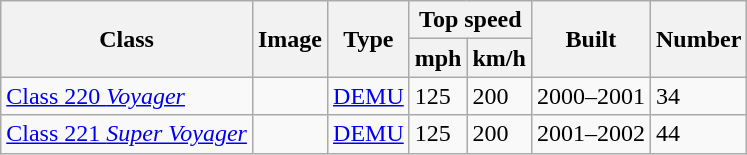<table class="wikitable">
<tr style="background:#f9f9f9;">
<th rowspan="2">Class</th>
<th rowspan="2">Image</th>
<th rowspan="2">Type</th>
<th colspan="2">Top speed</th>
<th rowspan="2">Built</th>
<th rowspan="2">Number</th>
</tr>
<tr style="background:#f9f9f9;">
<th>mph</th>
<th>km/h</th>
</tr>
<tr>
<td><a href='#'>Class 220 <em>Voyager</em></a></td>
<td></td>
<td><a href='#'>DEMU</a></td>
<td>125</td>
<td>200</td>
<td>2000–2001</td>
<td>34</td>
</tr>
<tr>
<td><a href='#'>Class 221 <em>Super Voyager</em></a></td>
<td></td>
<td><a href='#'>DEMU</a></td>
<td>125</td>
<td>200</td>
<td>2001–2002</td>
<td>44</td>
</tr>
</table>
